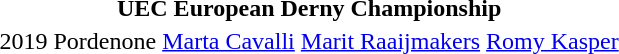<table>
<tr>
<td colspan=4 align=center><strong>UEC European Derny Championship</strong></td>
</tr>
<tr>
<td>2019 Pordenone</td>
<td> <a href='#'>Marta Cavalli</a></td>
<td> <a href='#'>Marit Raaijmakers</a></td>
<td> <a href='#'>Romy Kasper</a></td>
</tr>
</table>
